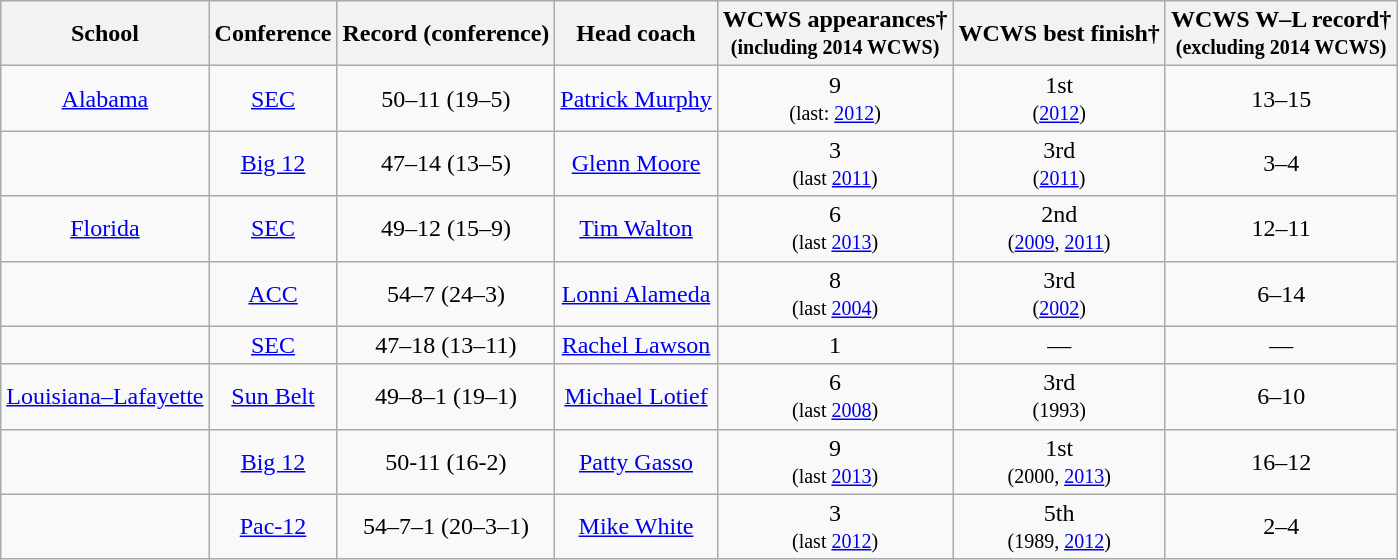<table class="wikitable">
<tr>
<th>School</th>
<th>Conference</th>
<th>Record (conference)</th>
<th>Head coach</th>
<th>WCWS appearances†<br><small> (including 2014 WCWS) </small></th>
<th>WCWS best finish†</th>
<th>WCWS W–L record†<br><small> (excluding 2014 WCWS) </small></th>
</tr>
<tr align=center>
<td><a href='#'>Alabama</a></td>
<td><a href='#'>SEC</a></td>
<td>50–11 (19–5)</td>
<td><a href='#'>Patrick Murphy</a></td>
<td>9<br><small>(last: <a href='#'>2012</a>)</small></td>
<td>1st<br><small>(<a href='#'>2012</a>)</small></td>
<td>13–15</td>
</tr>
<tr align=center>
<td></td>
<td><a href='#'>Big 12</a></td>
<td>47–14 (13–5)</td>
<td><a href='#'>Glenn Moore</a></td>
<td>3<br><small>(last <a href='#'>2011</a>)</small></td>
<td>3rd<br><small>(<a href='#'>2011</a>)</small></td>
<td>3–4</td>
</tr>
<tr align=center>
<td><a href='#'>Florida</a></td>
<td><a href='#'>SEC</a></td>
<td>49–12 (15–9)</td>
<td><a href='#'>Tim Walton</a></td>
<td>6<br><small>(last <a href='#'>2013</a>)</small></td>
<td>2nd<br><small>(<a href='#'>2009</a>, <a href='#'>2011</a>)</small></td>
<td>12–11</td>
</tr>
<tr align=center>
<td></td>
<td><a href='#'>ACC</a></td>
<td>54–7 (24–3)</td>
<td><a href='#'>Lonni Alameda</a></td>
<td>8<br><small>(last <a href='#'>2004</a>)</small></td>
<td>3rd<br><small>(<a href='#'>2002</a>)</small></td>
<td>6–14</td>
</tr>
<tr align=center>
<td></td>
<td><a href='#'>SEC</a></td>
<td>47–18 (13–11)</td>
<td><a href='#'>Rachel Lawson</a></td>
<td>1</td>
<td>—</td>
<td>—</td>
</tr>
<tr align=center>
<td><a href='#'>Louisiana–Lafayette</a></td>
<td><a href='#'>Sun Belt</a></td>
<td>49–8–1 (19–1)</td>
<td><a href='#'>Michael Lotief</a></td>
<td>6<br><small>(last <a href='#'>2008</a>)</small></td>
<td>3rd<br><small>(1993)</small></td>
<td>6–10</td>
</tr>
<tr align=center>
<td></td>
<td><a href='#'>Big 12</a></td>
<td>50-11 (16-2)</td>
<td><a href='#'>Patty Gasso</a></td>
<td>9<br><small>(last <a href='#'>2013</a>)</small></td>
<td>1st<br><small>(2000, <a href='#'>2013</a>)</small></td>
<td>16–12</td>
</tr>
<tr align=center>
<td></td>
<td><a href='#'>Pac-12</a></td>
<td>54–7–1 (20–3–1)</td>
<td><a href='#'>Mike White</a></td>
<td>3<br><small>(last <a href='#'>2012</a>)</small></td>
<td>5th<br><small>(1989, <a href='#'>2012</a>)</small></td>
<td>2–4</td>
</tr>
</table>
